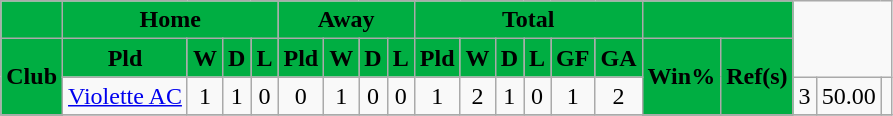<table class="wikitable plainrowheaders sortable" style="text-align:center">
<tr>
<th style="background-color:#00AE42; color:#000000"></th>
<th style="background-color:#00AE42; color:#000000" colspan="4">Home</th>
<th style="background-color:#00AE42; color:#000000" colspan="4">Away</th>
<th style="background-color:#00AE42; color:#000000" colspan="6">Total</th>
<th style="background-color:#00AE42; color:#000000" colspan="2"></th>
</tr>
<tr>
<th style="background-color:#00AE42; color:#000000" rowspan="2">Club</th>
<th style="background-color:#00AE42; color:#000000">Pld</th>
<th style="background-color:#00AE42; color:#000000">W</th>
<th style="background-color:#00AE42; color:#000000">D</th>
<th style="background-color:#00AE42; color:#000000">L</th>
<th style="background-color:#00AE42; color:#000000">Pld</th>
<th style="background-color:#00AE42; color:#000000">W</th>
<th style="background-color:#00AE42; color:#000000">D</th>
<th style="background-color:#00AE42; color:#000000">L</th>
<th style="background-color:#00AE42; color:#000000">Pld</th>
<th style="background-color:#00AE42; color:#000000">W</th>
<th style="background-color:#00AE42; color:#000000">D</th>
<th style="background-color:#00AE42; color:#000000">L</th>
<th style="background-color:#00AE42; color:#000000">GF</th>
<th style="background-color:#00AE42; color:#000000">GA</th>
<th style="background-color:#00AE42; color:#000000" rowspan="2">Win%</th>
<th style="background-color:#00AE42; color:#000000" class="unsortable" rowspan="2">Ref(s)</th>
</tr>
<tr>
<td><a href='#'>Violette AC</a></td>
<td>1</td>
<td>1</td>
<td>0</td>
<td>0</td>
<td>1</td>
<td>0</td>
<td>0</td>
<td>1</td>
<td>2</td>
<td>1</td>
<td>0</td>
<td>1</td>
<td>2</td>
<td>3</td>
<td>50.00</td>
<td></td>
</tr>
<tr>
</tr>
</table>
